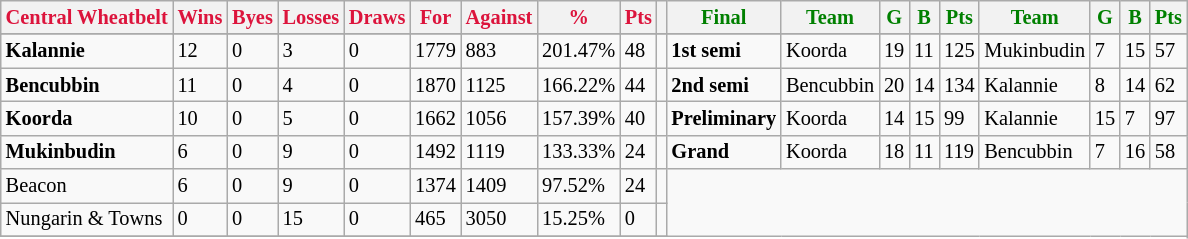<table style="font-size: 85%; text-align: left;" class="wikitable">
<tr>
<th style="color:crimson">Central Wheatbelt</th>
<th style="color:crimson">Wins</th>
<th style="color:crimson">Byes</th>
<th style="color:crimson">Losses</th>
<th style="color:crimson">Draws</th>
<th style="color:crimson">For</th>
<th style="color:crimson">Against</th>
<th style="color:crimson">%</th>
<th style="color:crimson">Pts</th>
<th></th>
<th style="color:green">Final</th>
<th style="color:green">Team</th>
<th style="color:green">G</th>
<th style="color:green">B</th>
<th style="color:green">Pts</th>
<th style="color:green">Team</th>
<th style="color:green">G</th>
<th style="color:green">B</th>
<th style="color:green">Pts</th>
</tr>
<tr>
</tr>
<tr>
</tr>
<tr>
<td><strong>Kalannie</strong></td>
<td>12</td>
<td>0</td>
<td>3</td>
<td>0</td>
<td>1779</td>
<td>883</td>
<td>201.47%</td>
<td>48</td>
<td></td>
<td><strong>1st semi</strong></td>
<td>Koorda</td>
<td>19</td>
<td>11</td>
<td>125</td>
<td>Mukinbudin</td>
<td>7</td>
<td>15</td>
<td>57</td>
</tr>
<tr>
<td><strong>Bencubbin</strong></td>
<td>11</td>
<td>0</td>
<td>4</td>
<td>0</td>
<td>1870</td>
<td>1125</td>
<td>166.22%</td>
<td>44</td>
<td></td>
<td><strong>2nd semi</strong></td>
<td>Bencubbin</td>
<td>20</td>
<td>14</td>
<td>134</td>
<td>Kalannie</td>
<td>8</td>
<td>14</td>
<td>62</td>
</tr>
<tr>
<td><strong>Koorda</strong></td>
<td>10</td>
<td>0</td>
<td>5</td>
<td>0</td>
<td>1662</td>
<td>1056</td>
<td>157.39%</td>
<td>40</td>
<td></td>
<td><strong>Preliminary</strong></td>
<td>Koorda</td>
<td>14</td>
<td>15</td>
<td>99</td>
<td>Kalannie</td>
<td>15</td>
<td>7</td>
<td>97</td>
</tr>
<tr>
<td><strong>Mukinbudin</strong></td>
<td>6</td>
<td>0</td>
<td>9</td>
<td>0</td>
<td>1492</td>
<td>1119</td>
<td>133.33%</td>
<td>24</td>
<td></td>
<td><strong>Grand</strong></td>
<td>Koorda</td>
<td>18</td>
<td>11</td>
<td>119</td>
<td>Bencubbin</td>
<td>7</td>
<td>16</td>
<td>58</td>
</tr>
<tr>
<td>Beacon</td>
<td>6</td>
<td>0</td>
<td>9</td>
<td>0</td>
<td>1374</td>
<td>1409</td>
<td>97.52%</td>
<td>24</td>
<td></td>
</tr>
<tr>
<td>Nungarin & Towns</td>
<td>0</td>
<td>0</td>
<td>15</td>
<td>0</td>
<td>465</td>
<td>3050</td>
<td>15.25%</td>
<td>0</td>
<td></td>
</tr>
<tr>
</tr>
</table>
